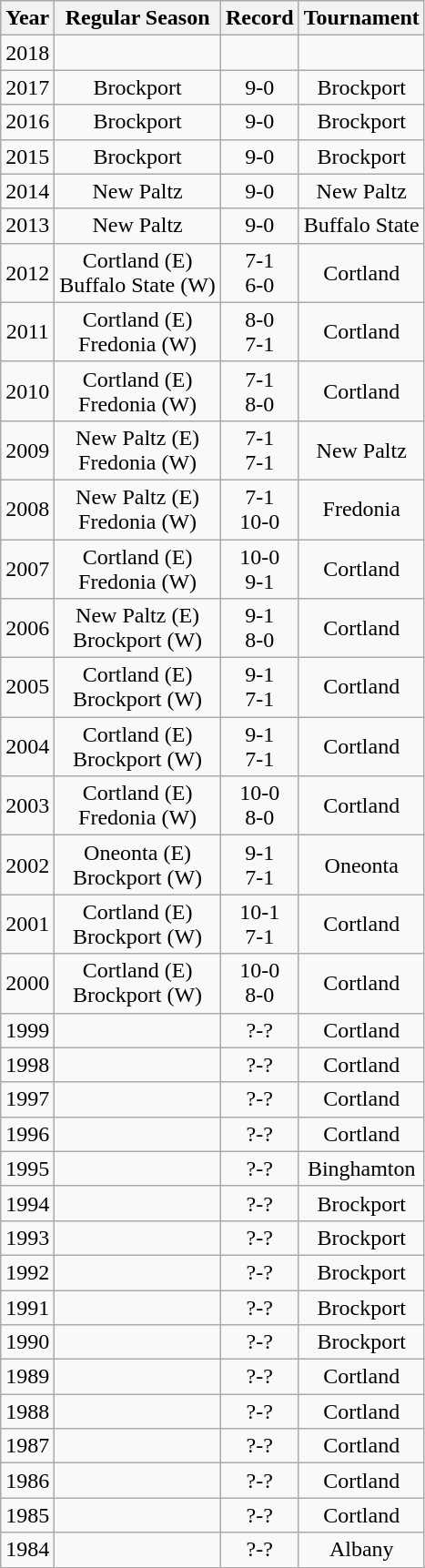<table class="wikitable" style="text-align:center" cellpadding=2 cellspacing=2>
<tr>
<th>Year</th>
<th>Regular Season</th>
<th>Record</th>
<th>Tournament</th>
</tr>
<tr>
<td>2018</td>
<td></td>
<td></td>
<td></td>
</tr>
<tr>
<td>2017</td>
<td>Brockport</td>
<td>9-0</td>
<td>Brockport</td>
</tr>
<tr>
<td>2016</td>
<td>Brockport</td>
<td>9-0</td>
<td>Brockport</td>
</tr>
<tr>
<td>2015</td>
<td>Brockport</td>
<td>9-0</td>
<td>Brockport</td>
</tr>
<tr>
<td>2014</td>
<td>New Paltz</td>
<td>9-0</td>
<td>New Paltz</td>
</tr>
<tr>
<td>2013</td>
<td>New Paltz</td>
<td>9-0</td>
<td>Buffalo State</td>
</tr>
<tr>
<td>2012</td>
<td>Cortland (E)<br>Buffalo State (W)</td>
<td>7-1<br>6-0</td>
<td>Cortland</td>
</tr>
<tr>
<td>2011</td>
<td>Cortland (E)<br>Fredonia (W)</td>
<td>8-0<br>7-1</td>
<td>Cortland</td>
</tr>
<tr>
<td>2010</td>
<td>Cortland (E)<br>Fredonia (W)</td>
<td>7-1<br>8-0</td>
<td>Cortland</td>
</tr>
<tr>
<td>2009</td>
<td>New Paltz (E)<br>Fredonia (W)</td>
<td>7-1<br>7-1</td>
<td>New Paltz</td>
</tr>
<tr>
<td>2008</td>
<td>New Paltz (E)<br>Fredonia (W)</td>
<td>7-1<br>10-0</td>
<td>Fredonia</td>
</tr>
<tr>
<td>2007</td>
<td>Cortland (E)<br>Fredonia (W)</td>
<td>10-0<br>9-1</td>
<td>Cortland</td>
</tr>
<tr>
<td>2006</td>
<td>New Paltz (E)<br>Brockport (W)</td>
<td>9-1<br>8-0</td>
<td>Cortland</td>
</tr>
<tr>
<td>2005</td>
<td>Cortland (E)<br>Brockport (W)</td>
<td>9-1<br>7-1</td>
<td>Cortland</td>
</tr>
<tr>
<td>2004</td>
<td>Cortland (E)<br>Brockport (W)</td>
<td>9-1<br>7-1</td>
<td>Cortland</td>
</tr>
<tr>
<td>2003</td>
<td>Cortland (E)<br>Fredonia (W)</td>
<td>10-0<br>8-0</td>
<td>Cortland</td>
</tr>
<tr>
<td>2002</td>
<td>Oneonta (E)<br>Brockport (W)</td>
<td>9-1<br>7-1</td>
<td>Oneonta</td>
</tr>
<tr>
<td>2001</td>
<td>Cortland (E)<br>Brockport (W)</td>
<td>10-1<br>7-1</td>
<td>Cortland</td>
</tr>
<tr>
<td>2000</td>
<td>Cortland (E)<br>Brockport (W)</td>
<td>10-0<br>8-0</td>
<td>Cortland</td>
</tr>
<tr>
<td>1999</td>
<td></td>
<td>?-?</td>
<td>Cortland</td>
</tr>
<tr>
<td>1998</td>
<td></td>
<td>?-?</td>
<td>Cortland</td>
</tr>
<tr>
<td>1997</td>
<td></td>
<td>?-?</td>
<td>Cortland</td>
</tr>
<tr>
<td>1996</td>
<td></td>
<td>?-?</td>
<td>Cortland</td>
</tr>
<tr>
<td>1995</td>
<td></td>
<td>?-?</td>
<td>Binghamton</td>
</tr>
<tr>
<td>1994</td>
<td></td>
<td>?-?</td>
<td>Brockport</td>
</tr>
<tr>
<td>1993</td>
<td></td>
<td>?-?</td>
<td>Brockport</td>
</tr>
<tr>
<td>1992</td>
<td></td>
<td>?-?</td>
<td>Brockport</td>
</tr>
<tr>
<td>1991</td>
<td></td>
<td>?-?</td>
<td>Brockport</td>
</tr>
<tr>
<td>1990</td>
<td></td>
<td>?-?</td>
<td>Brockport</td>
</tr>
<tr>
<td>1989</td>
<td></td>
<td>?-?</td>
<td>Cortland</td>
</tr>
<tr>
<td>1988</td>
<td></td>
<td>?-?</td>
<td>Cortland</td>
</tr>
<tr>
<td>1987</td>
<td></td>
<td>?-?</td>
<td>Cortland</td>
</tr>
<tr>
<td>1986</td>
<td></td>
<td>?-?</td>
<td>Cortland</td>
</tr>
<tr>
<td>1985</td>
<td></td>
<td>?-?</td>
<td>Cortland</td>
</tr>
<tr>
<td>1984</td>
<td></td>
<td>?-?</td>
<td>Albany</td>
</tr>
<tr>
</tr>
</table>
